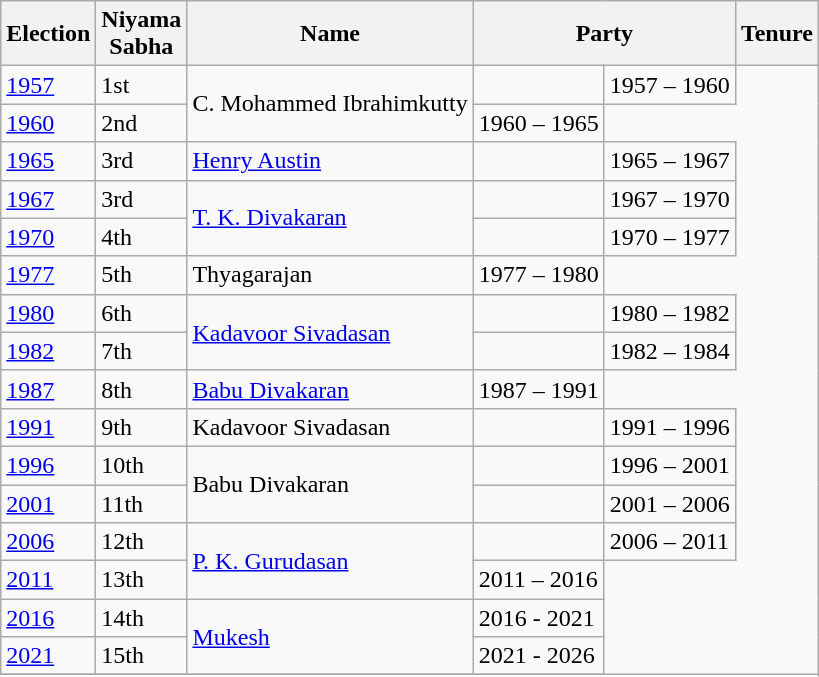<table class="wikitable sortable">
<tr>
<th>Election</th>
<th>Niyama<br>Sabha</th>
<th>Name</th>
<th colspan=2>Party</th>
<th>Tenure</th>
</tr>
<tr>
<td><a href='#'>1957</a></td>
<td>1st</td>
<td rowspan="2">C. Mohammed Ibrahimkutty</td>
<td></td>
<td>1957 – 1960</td>
</tr>
<tr>
<td><a href='#'>1960</a></td>
<td>2nd</td>
<td>1960 – 1965</td>
</tr>
<tr>
<td><a href='#'>1965</a></td>
<td>3rd</td>
<td><a href='#'>Henry Austin</a></td>
<td></td>
<td>1965 – 1967</td>
</tr>
<tr>
<td><a href='#'>1967</a></td>
<td>3rd</td>
<td rowspan="2"><a href='#'>T. K. Divakaran</a></td>
<td></td>
<td>1967 – 1970</td>
</tr>
<tr>
<td><a href='#'>1970</a></td>
<td>4th</td>
<td></td>
<td>1970 – 1977</td>
</tr>
<tr>
<td><a href='#'>1977</a></td>
<td>5th</td>
<td>Thyagarajan</td>
<td>1977 – 1980</td>
</tr>
<tr>
<td><a href='#'>1980</a></td>
<td>6th</td>
<td rowspan="2"><a href='#'>Kadavoor Sivadasan</a></td>
<td></td>
<td>1980 – 1982</td>
</tr>
<tr>
<td><a href='#'>1982</a></td>
<td>7th</td>
<td></td>
<td>1982 – 1984</td>
</tr>
<tr>
<td><a href='#'>1987</a></td>
<td>8th</td>
<td><a href='#'>Babu Divakaran</a></td>
<td>1987 – 1991</td>
</tr>
<tr>
<td><a href='#'>1991</a></td>
<td>9th</td>
<td>Kadavoor Sivadasan</td>
<td></td>
<td>1991 – 1996</td>
</tr>
<tr>
<td><a href='#'>1996</a></td>
<td>10th</td>
<td rowspan="2">Babu Divakaran</td>
<td></td>
<td>1996 – 2001</td>
</tr>
<tr>
<td><a href='#'>2001</a></td>
<td>11th</td>
<td></td>
<td>2001 – 2006</td>
</tr>
<tr>
<td><a href='#'>2006</a></td>
<td>12th</td>
<td rowspan="2"><a href='#'>P. K. Gurudasan</a></td>
<td></td>
<td>2006 – 2011</td>
</tr>
<tr>
<td><a href='#'>2011</a></td>
<td>13th</td>
<td>2011 – 2016</td>
</tr>
<tr>
<td><a href='#'>2016</a></td>
<td>14th</td>
<td rowspan="2"><a href='#'>Mukesh</a></td>
<td>2016 - 2021</td>
</tr>
<tr>
<td><a href='#'>2021</a></td>
<td>15th</td>
<td>2021 - 2026</td>
</tr>
<tr>
</tr>
</table>
